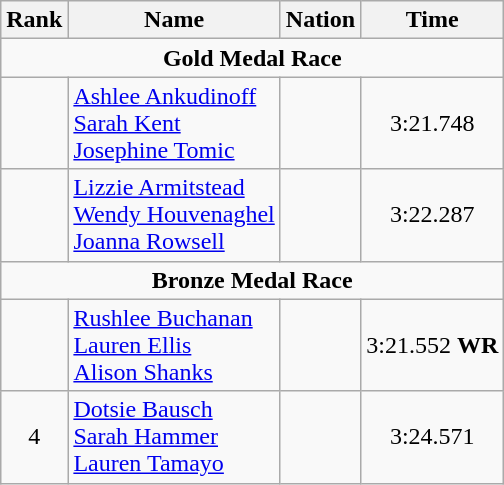<table class="wikitable" style="text-align:center">
<tr>
<th>Rank</th>
<th>Name</th>
<th>Nation</th>
<th>Time</th>
</tr>
<tr>
<td colspan=4><strong>Gold Medal Race</strong></td>
</tr>
<tr>
<td></td>
<td align=left><a href='#'>Ashlee Ankudinoff</a><br><a href='#'>Sarah Kent</a><br> <a href='#'>Josephine Tomic</a></td>
<td align=left></td>
<td>3:21.748</td>
</tr>
<tr>
<td></td>
<td align=left><a href='#'>Lizzie Armitstead</a><br><a href='#'>Wendy Houvenaghel</a><br><a href='#'>Joanna Rowsell</a></td>
<td align=left></td>
<td>3:22.287</td>
</tr>
<tr>
<td colspan=4><strong>Bronze Medal Race</strong></td>
</tr>
<tr>
<td></td>
<td align=left><a href='#'>Rushlee Buchanan</a><br><a href='#'>Lauren Ellis</a><br><a href='#'>Alison Shanks</a></td>
<td align=left></td>
<td>3:21.552 <strong>WR</strong></td>
</tr>
<tr>
<td>4</td>
<td align=left><a href='#'>Dotsie Bausch</a><br><a href='#'>Sarah Hammer</a><br><a href='#'>Lauren Tamayo</a></td>
<td align=left></td>
<td>3:24.571</td>
</tr>
</table>
